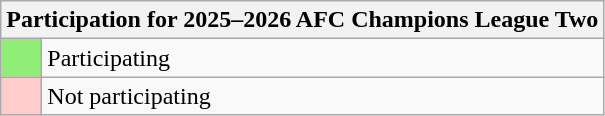<table class="wikitable">
<tr>
<th bgcolor=#f7f8ff colspan=2>Participation for 2025–2026 AFC Champions League Two</th>
</tr>
<tr>
<td bgcolor=#90ee77 width=20></td>
<td>Participating</td>
</tr>
<tr>
<td bgcolor=#ffcccc width=20></td>
<td>Not participating</td>
</tr>
</table>
